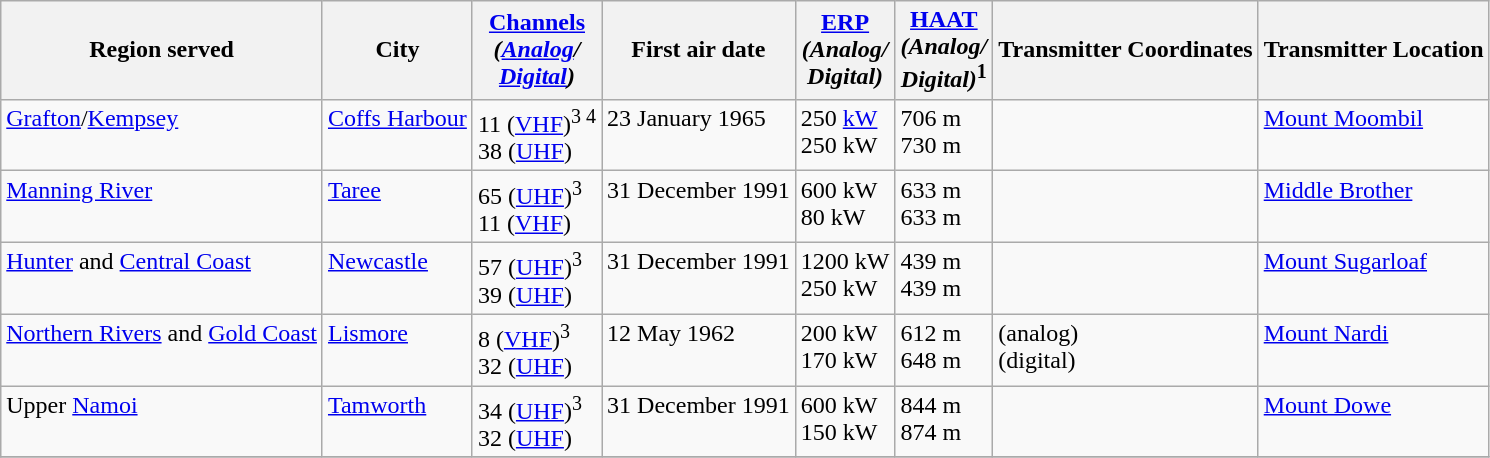<table class="wikitable">
<tr>
<th>Region served</th>
<th>City</th>
<th><a href='#'>Channels</a><br><em>(<a href='#'>Analog</a>/<br><a href='#'>Digital</a>)</em></th>
<th>First air date</th>
<th><a href='#'>ERP</a><br><em>(Analog/<br>Digital)</em></th>
<th><a href='#'>HAAT</a><br><em>(Analog/<br>Digital)</em><sup>1</sup></th>
<th>Transmitter Coordinates</th>
<th>Transmitter Location</th>
</tr>
<tr style="vertical-align: top; text-align: left;">
<td><a href='#'>Grafton</a>/<a href='#'>Kempsey</a></td>
<td><a href='#'>Coffs Harbour</a></td>
<td>11 (<a href='#'>VHF</a>)<sup>3 4</sup><br>38 (<a href='#'>UHF</a>)</td>
<td>23 January 1965</td>
<td>250 <a href='#'>kW</a><br>250 kW</td>
<td>706 m<br>730 m</td>
<td></td>
<td><a href='#'>Mount Moombil</a></td>
</tr>
<tr style="vertical-align: top; text-align: left;">
<td><a href='#'>Manning River</a></td>
<td><a href='#'>Taree</a></td>
<td>65 (<a href='#'>UHF</a>)<sup>3</sup><br>11 (<a href='#'>VHF</a>)</td>
<td>31 December 1991</td>
<td>600 kW<br>80 kW</td>
<td>633 m<br>633 m</td>
<td></td>
<td><a href='#'>Middle Brother</a></td>
</tr>
<tr style="vertical-align: top; text-align: left;">
<td><a href='#'>Hunter</a> and <a href='#'>Central Coast</a></td>
<td><a href='#'>Newcastle</a></td>
<td>57 (<a href='#'>UHF</a>)<sup>3</sup><br>39 (<a href='#'>UHF</a>)</td>
<td>31 December 1991</td>
<td>1200 kW<br>250 kW</td>
<td>439 m<br>439 m</td>
<td></td>
<td><a href='#'>Mount Sugarloaf</a></td>
</tr>
<tr style="vertical-align: top; text-align: left;">
<td><a href='#'>Northern Rivers</a> and <a href='#'>Gold Coast</a></td>
<td><a href='#'>Lismore</a></td>
<td>8 (<a href='#'>VHF</a>)<sup>3</sup><br>32 (<a href='#'>UHF</a>)</td>
<td>12 May 1962</td>
<td>200 kW<br>170 kW</td>
<td>612 m<br>648 m</td>
<td> (analog)<br> (digital)</td>
<td><a href='#'>Mount Nardi</a></td>
</tr>
<tr style="vertical-align: top; text-align: left;">
<td>Upper <a href='#'>Namoi</a></td>
<td><a href='#'>Tamworth</a></td>
<td>34 (<a href='#'>UHF</a>)<sup>3</sup><br>32 (<a href='#'>UHF</a>)</td>
<td>31 December 1991</td>
<td>600 kW<br>150 kW</td>
<td>844 m<br>874 m</td>
<td></td>
<td><a href='#'>Mount Dowe</a></td>
</tr>
<tr style="vertical-align: top; text-align: left;">
</tr>
</table>
